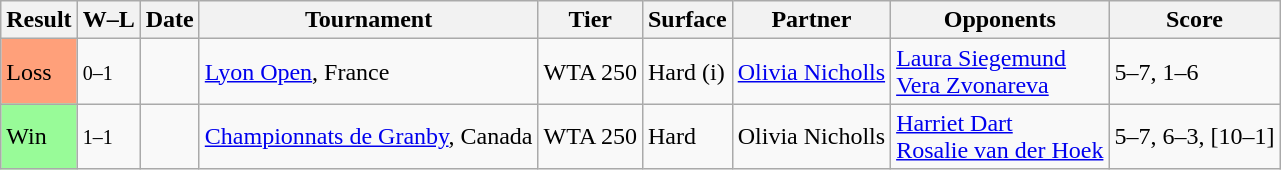<table class="sortable wikitable">
<tr>
<th>Result</th>
<th class="unsortable">W–L</th>
<th>Date</th>
<th>Tournament</th>
<th>Tier</th>
<th>Surface</th>
<th>Partner</th>
<th>Opponents</th>
<th class="unsortable">Score</th>
</tr>
<tr>
<td bgcolor=FFA07A>Loss</td>
<td><small>0–1</small></td>
<td><a href='#'></a></td>
<td><a href='#'>Lyon Open</a>, France</td>
<td>WTA 250</td>
<td>Hard (i)</td>
<td> <a href='#'>Olivia Nicholls</a></td>
<td> <a href='#'>Laura Siegemund</a> <br>  <a href='#'>Vera Zvonareva</a></td>
<td>5–7, 1–6</td>
</tr>
<tr>
<td bgcolor=98FB98>Win</td>
<td><small>1–1</small></td>
<td><a href='#'></a></td>
<td><a href='#'>Championnats de Granby</a>, Canada</td>
<td>WTA 250</td>
<td>Hard</td>
<td> Olivia Nicholls</td>
<td> <a href='#'>Harriet Dart</a> <br>  <a href='#'>Rosalie van der Hoek</a></td>
<td>5–7, 6–3, [10–1]</td>
</tr>
</table>
